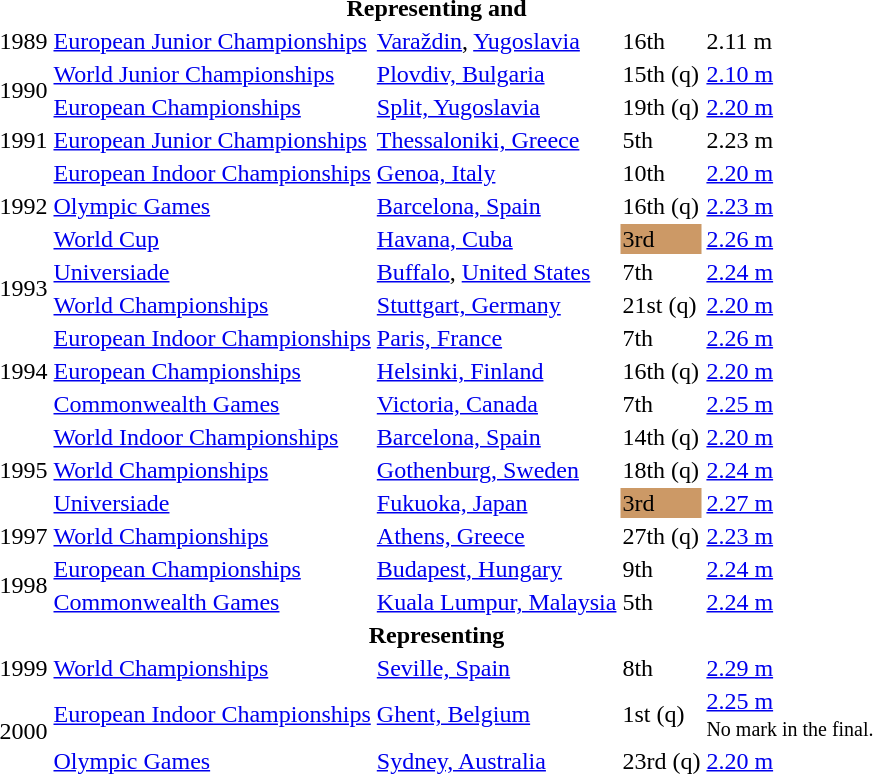<table>
<tr>
<th colspan="5">Representing  and </th>
</tr>
<tr>
<td>1989</td>
<td><a href='#'>European Junior Championships</a></td>
<td><a href='#'>Varaždin</a>, <a href='#'>Yugoslavia</a></td>
<td>16th</td>
<td>2.11 m</td>
</tr>
<tr>
<td rowspan=2>1990</td>
<td><a href='#'>World Junior Championships</a></td>
<td><a href='#'>Plovdiv, Bulgaria</a></td>
<td>15th (q)</td>
<td><a href='#'>2.10 m</a></td>
</tr>
<tr>
<td><a href='#'>European Championships</a></td>
<td><a href='#'>Split, Yugoslavia</a></td>
<td>19th (q)</td>
<td><a href='#'>2.20 m</a></td>
</tr>
<tr>
<td>1991</td>
<td><a href='#'>European Junior Championships</a></td>
<td><a href='#'>Thessaloniki, Greece</a></td>
<td>5th</td>
<td>2.23 m</td>
</tr>
<tr>
<td rowspan=3>1992</td>
<td><a href='#'>European Indoor Championships</a></td>
<td><a href='#'>Genoa, Italy</a></td>
<td>10th</td>
<td><a href='#'>2.20 m</a></td>
</tr>
<tr>
<td><a href='#'>Olympic Games</a></td>
<td><a href='#'>Barcelona, Spain</a></td>
<td>16th (q)</td>
<td><a href='#'>2.23 m</a></td>
</tr>
<tr>
<td><a href='#'>World Cup</a></td>
<td><a href='#'>Havana, Cuba</a></td>
<td bgcolor=cc9966>3rd</td>
<td><a href='#'>2.26 m</a></td>
</tr>
<tr>
<td rowspan=2>1993</td>
<td><a href='#'>Universiade</a></td>
<td><a href='#'>Buffalo</a>, <a href='#'>United States</a></td>
<td>7th</td>
<td><a href='#'>2.24 m</a></td>
</tr>
<tr>
<td><a href='#'>World Championships</a></td>
<td><a href='#'>Stuttgart, Germany</a></td>
<td>21st (q)</td>
<td><a href='#'>2.20 m</a></td>
</tr>
<tr>
<td rowspan=3>1994</td>
<td><a href='#'>European Indoor Championships</a></td>
<td><a href='#'>Paris, France</a></td>
<td>7th</td>
<td><a href='#'>2.26 m</a></td>
</tr>
<tr>
<td><a href='#'>European Championships</a></td>
<td><a href='#'>Helsinki, Finland</a></td>
<td>16th (q)</td>
<td><a href='#'>2.20 m</a></td>
</tr>
<tr>
<td><a href='#'>Commonwealth Games</a></td>
<td><a href='#'>Victoria, Canada</a></td>
<td>7th</td>
<td><a href='#'>2.25 m</a></td>
</tr>
<tr>
<td rowspan=3>1995</td>
<td><a href='#'>World Indoor Championships</a></td>
<td><a href='#'>Barcelona, Spain</a></td>
<td>14th (q)</td>
<td><a href='#'>2.20 m</a></td>
</tr>
<tr>
<td><a href='#'>World Championships</a></td>
<td><a href='#'>Gothenburg, Sweden</a></td>
<td>18th (q)</td>
<td><a href='#'>2.24 m</a></td>
</tr>
<tr>
<td><a href='#'>Universiade</a></td>
<td><a href='#'>Fukuoka, Japan</a></td>
<td bgcolor=cc9966>3rd</td>
<td><a href='#'>2.27 m</a></td>
</tr>
<tr>
<td>1997</td>
<td><a href='#'>World Championships</a></td>
<td><a href='#'>Athens, Greece</a></td>
<td>27th (q)</td>
<td><a href='#'>2.23 m</a></td>
</tr>
<tr>
<td rowspan=2>1998</td>
<td><a href='#'>European Championships</a></td>
<td><a href='#'>Budapest, Hungary</a></td>
<td>9th</td>
<td><a href='#'>2.24 m</a></td>
</tr>
<tr>
<td><a href='#'>Commonwealth Games</a></td>
<td><a href='#'>Kuala Lumpur, Malaysia</a></td>
<td>5th</td>
<td><a href='#'>2.24 m</a></td>
</tr>
<tr>
<th colspan="5">Representing </th>
</tr>
<tr>
<td>1999</td>
<td><a href='#'>World Championships</a></td>
<td><a href='#'>Seville, Spain</a></td>
<td>8th</td>
<td><a href='#'>2.29 m</a></td>
</tr>
<tr>
<td rowspan=2>2000</td>
<td><a href='#'>European Indoor Championships</a></td>
<td><a href='#'>Ghent, Belgium</a></td>
<td>1st (q)</td>
<td><a href='#'>2.25 m</a><br><small>No mark in the final.</small></td>
</tr>
<tr>
<td><a href='#'>Olympic Games</a></td>
<td><a href='#'>Sydney, Australia</a></td>
<td>23rd (q)</td>
<td><a href='#'>2.20 m</a></td>
</tr>
</table>
